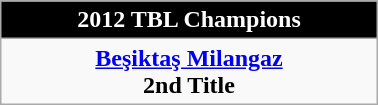<table class="wikitable" style="margin: 0 auto; width: 20%;">
<tr>
<th style="background: #000000; color:#FFFFFF;">2012 TBL Champions</th>
</tr>
<tr>
<td align=center><strong><a href='#'>Beşiktaş Milangaz</a></strong><br><strong>2nd Title</strong> <br></td>
</tr>
</table>
